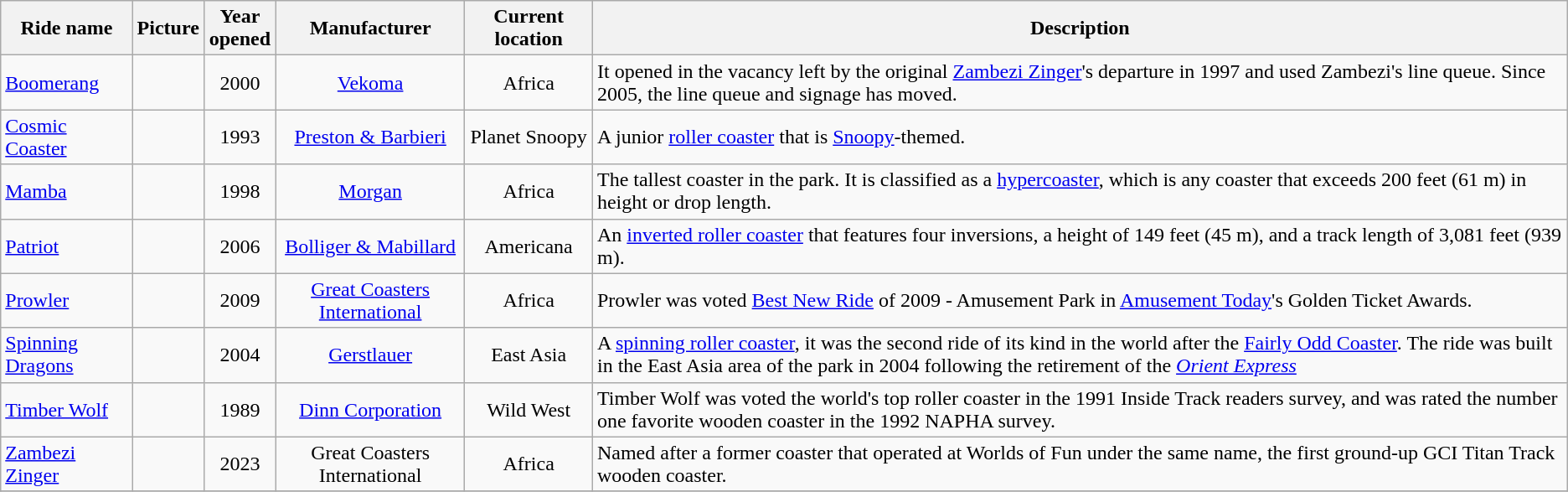<table class="wikitable sortable">
<tr>
<th>Ride name</th>
<th>Picture</th>
<th width=50>Year opened</th>
<th>Manufacturer</th>
<th>Current location</th>
<th>Description</th>
</tr>
<tr>
<td><a href='#'>Boomerang</a></td>
<td> </td>
<td align="center">2000</td>
<td style="text-align:center"><a href='#'>Vekoma</a></td>
<td style="text-align:center">Africa</td>
<td>It opened in the vacancy left by the original <a href='#'>Zambezi Zinger</a>'s departure in 1997 and used Zambezi's line queue. Since 2005, the line queue and signage has moved.</td>
</tr>
<tr>
<td><a href='#'>Cosmic Coaster</a></td>
<td> </td>
<td align="center">1993</td>
<td style="text-align:center"><a href='#'>Preston & Barbieri</a></td>
<td style="text-align:center">Planet Snoopy</td>
<td>A junior <a href='#'>roller coaster</a> that is <a href='#'>Snoopy</a>-themed.</td>
</tr>
<tr>
<td><a href='#'>Mamba</a></td>
<td> </td>
<td align="center">1998</td>
<td style="text-align:center"><a href='#'>Morgan</a></td>
<td style="text-align:center">Africa</td>
<td>The tallest coaster in the park. It is classified as a <a href='#'>hypercoaster</a>, which is any coaster that exceeds 200 feet (61 m) in height or drop length.</td>
</tr>
<tr>
<td><a href='#'>Patriot</a></td>
<td> </td>
<td align="center">2006</td>
<td style="text-align:center"><a href='#'>Bolliger & Mabillard</a></td>
<td style="text-align:center">Americana</td>
<td>An <a href='#'>inverted roller coaster</a> that features four inversions, a height of 149 feet (45 m), and a track length of 3,081 feet (939 m).</td>
</tr>
<tr>
<td><a href='#'>Prowler</a></td>
<td> </td>
<td align="center">2009</td>
<td style="text-align:center"><a href='#'>Great Coasters International</a></td>
<td style="text-align:center">Africa</td>
<td>Prowler was voted <a href='#'>Best New Ride</a> of 2009 - Amusement Park in <a href='#'>Amusement Today</a>'s Golden Ticket Awards.</td>
</tr>
<tr>
<td><a href='#'>Spinning Dragons</a></td>
<td> </td>
<td align="center">2004</td>
<td style="text-align:center"><a href='#'>Gerstlauer</a></td>
<td style="text-align:center">East Asia</td>
<td>A <a href='#'>spinning roller coaster</a>, it was the second ride of its kind in the world after the <a href='#'>Fairly Odd Coaster</a>. The ride was built in the East Asia area of the park in 2004 following the retirement of the <em><a href='#'>Orient Express</a></em></td>
</tr>
<tr>
<td><a href='#'>Timber Wolf</a></td>
<td> </td>
<td align="center">1989</td>
<td style="text-align:center"><a href='#'>Dinn Corporation</a></td>
<td style="text-align:center">Wild West</td>
<td>Timber Wolf was voted the world's top roller coaster in the 1991 Inside Track readers survey, and was rated the number one favorite wooden coaster in the 1992 NAPHA survey.</td>
</tr>
<tr>
<td><a href='#'>Zambezi Zinger</a></td>
<td> </td>
<td align="center">2023</td>
<td style="text-align:center">Great Coasters International</td>
<td style="text-align:center">Africa</td>
<td>Named after a former coaster that operated at Worlds of Fun under the same name, the first ground-up GCI Titan Track wooden coaster.</td>
</tr>
<tr>
</tr>
</table>
